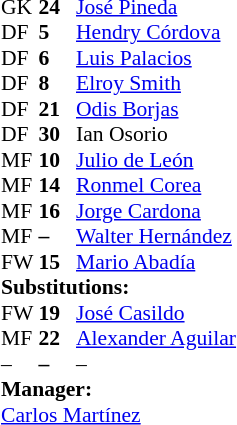<table style = "font-size: 90%" cellspacing = "0" cellpadding = "0">
<tr>
<td colspan = 4></td>
</tr>
<tr>
<th style="width:25px;"></th>
<th style="width:25px;"></th>
</tr>
<tr>
<td>GK</td>
<td><strong>24</strong></td>
<td> <a href='#'>José Pineda</a></td>
</tr>
<tr>
<td>DF</td>
<td><strong>5</strong></td>
<td> <a href='#'>Hendry Córdova</a></td>
</tr>
<tr>
<td>DF</td>
<td><strong>6</strong></td>
<td> <a href='#'>Luis Palacios</a></td>
</tr>
<tr>
<td>DF</td>
<td><strong>8</strong></td>
<td> <a href='#'>Elroy Smith</a></td>
</tr>
<tr>
<td>DF</td>
<td><strong>21</strong></td>
<td> <a href='#'>Odis Borjas</a></td>
</tr>
<tr>
<td>DF</td>
<td><strong>30</strong></td>
<td> Ian Osorio</td>
</tr>
<tr>
<td>MF</td>
<td><strong>10</strong></td>
<td> <a href='#'>Julio de León</a></td>
<td></td>
<td></td>
</tr>
<tr>
<td>MF</td>
<td><strong>14</strong></td>
<td> <a href='#'>Ronmel Corea</a></td>
</tr>
<tr>
<td>MF</td>
<td><strong>16</strong></td>
<td> <a href='#'>Jorge Cardona</a></td>
<td></td>
<td></td>
</tr>
<tr>
<td>MF</td>
<td><strong>–</strong></td>
<td> <a href='#'>Walter Hernández</a></td>
</tr>
<tr>
<td>FW</td>
<td><strong>15</strong></td>
<td> <a href='#'>Mario Abadía</a></td>
</tr>
<tr>
<td colspan = 3><strong>Substitutions:</strong></td>
</tr>
<tr>
<td>FW</td>
<td><strong>19</strong></td>
<td> <a href='#'>José Casildo</a></td>
<td></td>
<td></td>
</tr>
<tr>
<td>MF</td>
<td><strong>22</strong></td>
<td> <a href='#'>Alexander Aguilar</a></td>
<td></td>
<td></td>
</tr>
<tr>
<td>–</td>
<td><strong>–</strong></td>
<td> –</td>
</tr>
<tr>
<td colspan = 3><strong>Manager:</strong></td>
</tr>
<tr>
<td colspan = 3> <a href='#'>Carlos Martínez</a></td>
</tr>
</table>
